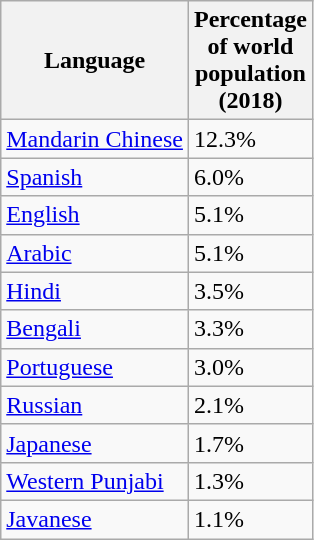<table class="wikitable">
<tr>
<th>Language</th>
<th>Percentage<br>of world<br>population<br>(2018)</th>
</tr>
<tr>
<td><a href='#'>Mandarin Chinese</a></td>
<td>12.3%</td>
</tr>
<tr>
<td><a href='#'>Spanish</a></td>
<td>6.0%</td>
</tr>
<tr>
<td><a href='#'>English</a></td>
<td>5.1%</td>
</tr>
<tr>
<td><a href='#'>Arabic</a></td>
<td>5.1%</td>
</tr>
<tr>
<td><a href='#'>Hindi</a></td>
<td>3.5%</td>
</tr>
<tr>
<td><a href='#'>Bengali</a></td>
<td>3.3%</td>
</tr>
<tr>
<td><a href='#'>Portuguese</a></td>
<td>3.0%</td>
</tr>
<tr>
<td><a href='#'>Russian</a></td>
<td>2.1%</td>
</tr>
<tr>
<td><a href='#'>Japanese</a></td>
<td>1.7%</td>
</tr>
<tr>
<td><a href='#'>Western Punjabi</a></td>
<td>1.3%</td>
</tr>
<tr>
<td><a href='#'>Javanese</a></td>
<td>1.1%</td>
</tr>
</table>
